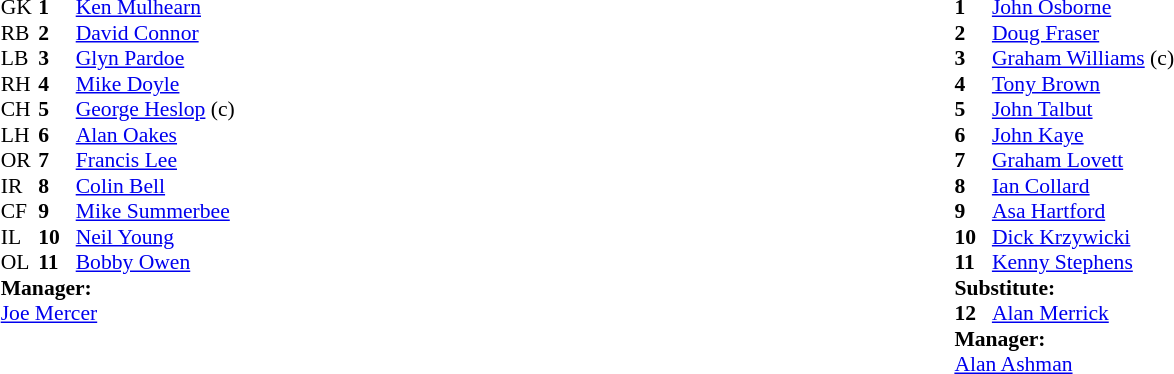<table width="100%">
<tr>
<td valign="top" width="50%"><br><table style="font-size: 90%" cellspacing="0" cellpadding="0" align=center>
<tr>
<td colspan="4"></td>
</tr>
<tr>
<th width="25"></th>
<th width="25"></th>
</tr>
<tr>
<td>GK</td>
<td><strong>1</strong></td>
<td> <a href='#'>Ken Mulhearn</a></td>
</tr>
<tr>
<td>RB</td>
<td><strong>2</strong></td>
<td> <a href='#'>David Connor</a></td>
</tr>
<tr>
<td>LB</td>
<td><strong>3</strong></td>
<td> <a href='#'>Glyn Pardoe</a></td>
</tr>
<tr>
<td>RH</td>
<td><strong>4</strong></td>
<td> <a href='#'>Mike Doyle</a></td>
</tr>
<tr>
<td>CH</td>
<td><strong>5</strong></td>
<td> <a href='#'>George Heslop</a> (c)</td>
</tr>
<tr>
<td>LH</td>
<td><strong>6</strong></td>
<td> <a href='#'>Alan Oakes</a></td>
<td></td>
</tr>
<tr>
<td>OR</td>
<td><strong>7</strong></td>
<td> <a href='#'>Francis Lee</a></td>
</tr>
<tr>
<td>IR</td>
<td><strong>8</strong></td>
<td> <a href='#'>Colin Bell</a></td>
</tr>
<tr>
<td>CF</td>
<td><strong>9</strong></td>
<td> <a href='#'>Mike Summerbee</a></td>
</tr>
<tr>
<td>IL</td>
<td><strong>10</strong></td>
<td> <a href='#'>Neil Young</a></td>
</tr>
<tr>
<td>OL</td>
<td><strong>11</strong></td>
<td> <a href='#'>Bobby Owen</a></td>
<td></td>
</tr>
<tr>
<td colspan=4><strong>Manager:</strong></td>
</tr>
<tr>
<td colspan="4"> <a href='#'>Joe Mercer</a></td>
</tr>
</table>
</td>
<td valign="top" width="50%"><br><table style="font-size: 90%" cellspacing="0" cellpadding="0" align=center>
<tr>
<td colspan="4"></td>
</tr>
<tr>
<th width="25"></th>
<th></th>
</tr>
<tr>
<td><strong>1</strong></td>
<td> <a href='#'>John Osborne</a></td>
</tr>
<tr>
<td><strong>2</strong></td>
<td> <a href='#'>Doug Fraser</a></td>
</tr>
<tr>
<td><strong>3</strong></td>
<td> <a href='#'>Graham Williams</a> (c)</td>
</tr>
<tr>
<td><strong>4</strong></td>
<td> <a href='#'>Tony Brown</a></td>
</tr>
<tr>
<td><strong>5</strong></td>
<td> <a href='#'>John Talbut</a></td>
</tr>
<tr>
<td><strong>6</strong></td>
<td> <a href='#'>John Kaye</a></td>
</tr>
<tr>
<td><strong>7</strong></td>
<td> <a href='#'>Graham Lovett</a></td>
</tr>
<tr>
<td><strong>8</strong></td>
<td> <a href='#'>Ian Collard</a></td>
</tr>
<tr>
<td><strong>9</strong></td>
<td> <a href='#'>Asa Hartford</a></td>
<td></td>
<td></td>
</tr>
<tr>
<td><strong>10</strong></td>
<td> <a href='#'>Dick Krzywicki</a></td>
</tr>
<tr>
<td><strong>11</strong></td>
<td> <a href='#'>Kenny Stephens</a></td>
</tr>
<tr>
<td colspan=3><strong>Substitute:</strong></td>
</tr>
<tr>
<td><strong>12</strong></td>
<td> <a href='#'>Alan Merrick</a></td>
<td></td>
<td></td>
</tr>
<tr>
<td colspan=4><strong>Manager:</strong></td>
</tr>
<tr>
<td colspan="4"> <a href='#'>Alan Ashman</a></td>
</tr>
</table>
</td>
</tr>
</table>
